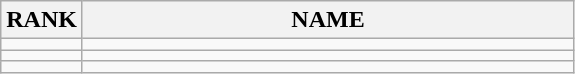<table class="wikitable">
<tr>
<th>RANK</th>
<th style="width: 20em">NAME</th>
</tr>
<tr>
<td align="center"></td>
<td></td>
</tr>
<tr>
<td align="center"></td>
<td></td>
</tr>
<tr>
<td align="center"></td>
<td></td>
</tr>
</table>
